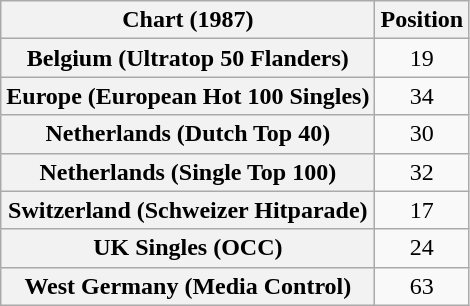<table class="wikitable sortable plainrowheaders" style="text-align:center">
<tr>
<th>Chart (1987)</th>
<th>Position</th>
</tr>
<tr>
<th scope="row">Belgium (Ultratop 50 Flanders)</th>
<td>19</td>
</tr>
<tr>
<th scope="row">Europe (European Hot 100 Singles)</th>
<td>34</td>
</tr>
<tr>
<th scope="row">Netherlands (Dutch Top 40)</th>
<td>30</td>
</tr>
<tr>
<th scope="row">Netherlands (Single Top 100)</th>
<td>32</td>
</tr>
<tr>
<th scope="row">Switzerland (Schweizer Hitparade)</th>
<td>17</td>
</tr>
<tr>
<th scope="row">UK Singles (OCC)</th>
<td>24</td>
</tr>
<tr>
<th scope="row">West Germany (Media Control)</th>
<td>63</td>
</tr>
</table>
